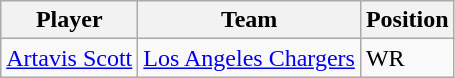<table class="wikitable">
<tr>
<th>Player</th>
<th>Team</th>
<th>Position</th>
</tr>
<tr>
<td><a href='#'>Artavis Scott</a></td>
<td><a href='#'>Los Angeles Chargers</a></td>
<td>WR</td>
</tr>
</table>
